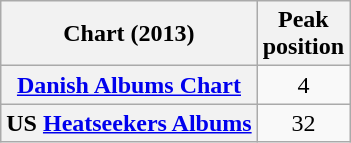<table class="wikitable sortable plainrowheaders" style="text-align:center">
<tr>
<th scope="col">Chart (2013)</th>
<th scope="col">Peak<br>position</th>
</tr>
<tr>
<th scope="row"><a href='#'>Danish Albums Chart</a></th>
<td>4</td>
</tr>
<tr>
<th scope="row">US <a href='#'>Heatseekers Albums</a></th>
<td>32</td>
</tr>
</table>
